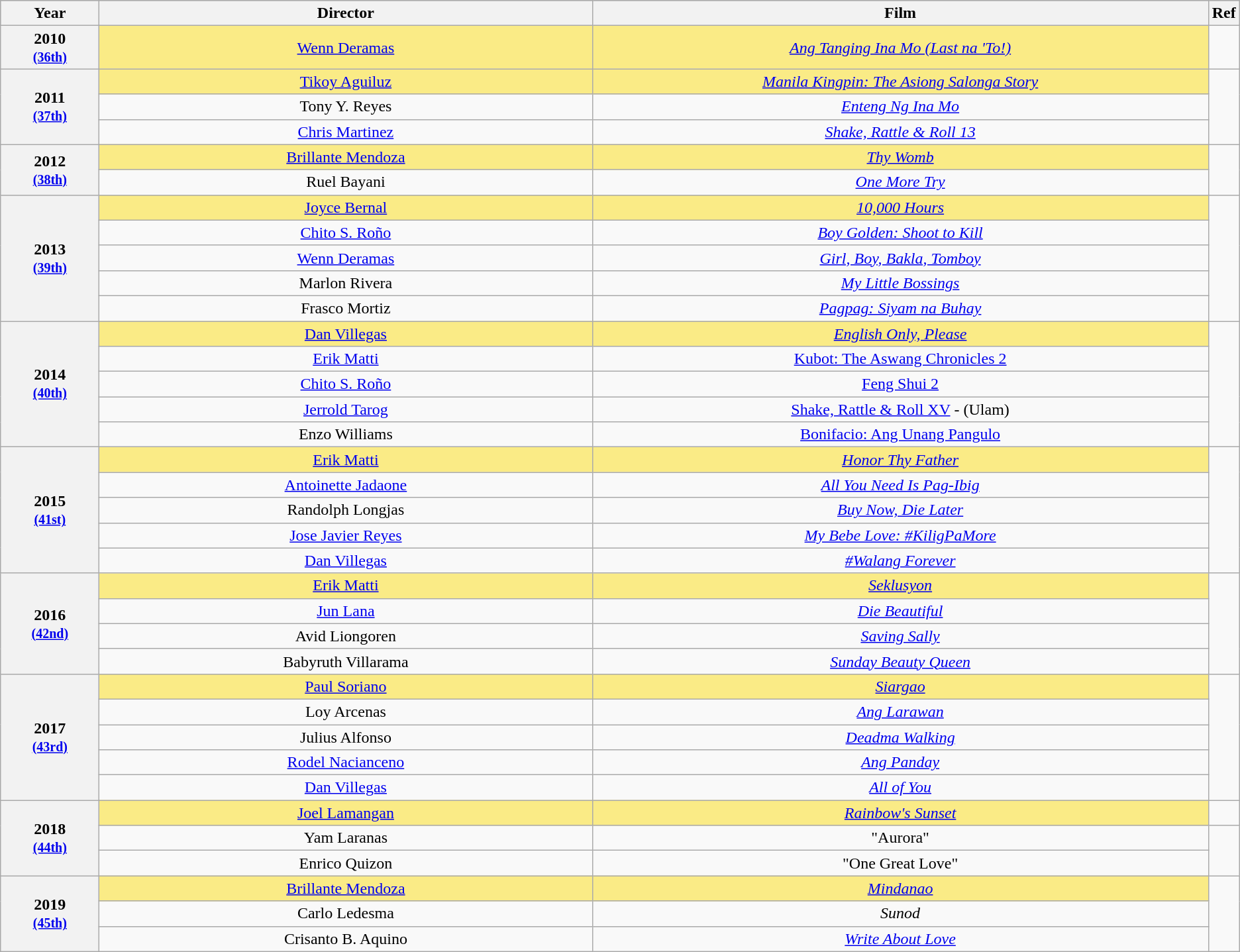<table class="wikitable" rowspan="2" style="text-align:center">
<tr style="background:#bebebe;">
<th scope="col" style="width:8%;">Year</th>
<th scope="col" style="width:40%;">Director</th>
<th scope="col" style="width:50%;">Film</th>
<th scope="col" style="width:2%;">Ref</th>
</tr>
<tr>
<th scope="row" style="text-align:center">2010 <br><small><a href='#'>(36th)</a> </small></th>
<td style="background:#FAEB86"><a href='#'>Wenn Deramas</a></td>
<td style="background:#FAEB86"><em><a href='#'>Ang Tanging Ina Mo (Last na 'To!)</a></em></td>
<td></td>
</tr>
<tr>
<th scope="row" style="text-align:center" rowspan=3>2011 <br><small><a href='#'>(37th)</a> </small></th>
<td style="background:#FAEB86"><a href='#'>Tikoy Aguiluz</a></td>
<td style="background:#FAEB86"><em><a href='#'>Manila Kingpin: The Asiong Salonga Story</a></em></td>
<td rowspan=3></td>
</tr>
<tr>
<td>Tony Y. Reyes</td>
<td><em><a href='#'>Enteng Ng Ina Mo</a></em></td>
</tr>
<tr>
<td><a href='#'>Chris Martinez</a></td>
<td><em><a href='#'>Shake, Rattle & Roll 13</a></em></td>
</tr>
<tr>
<th scope="row" style="text-align:center" rowspan=2>2012 <br><small><a href='#'>(38th)</a> </small></th>
<td style="background:#FAEB86"><a href='#'>Brillante Mendoza</a></td>
<td style="background:#FAEB86"><em><a href='#'>Thy Womb</a></em></td>
<td rowspan=2></td>
</tr>
<tr>
<td>Ruel Bayani</td>
<td><em><a href='#'>One More Try</a></em></td>
</tr>
<tr>
<th scope="row" style="text-align:center" rowspan=5>2013 <br><small><a href='#'>(39th)</a> </small></th>
<td style="background:#FAEB86"><a href='#'>Joyce Bernal</a></td>
<td style="background:#FAEB86"><em><a href='#'>10,000 Hours</a></em></td>
<td rowspan=5></td>
</tr>
<tr>
<td><a href='#'>Chito S. Roño</a></td>
<td><em><a href='#'>Boy Golden: Shoot to Kill</a></em></td>
</tr>
<tr>
<td><a href='#'>Wenn Deramas</a></td>
<td><em><a href='#'>Girl, Boy, Bakla, Tomboy</a></em></td>
</tr>
<tr>
<td>Marlon Rivera</td>
<td><em><a href='#'>My Little Bossings</a></em></td>
</tr>
<tr>
<td>Frasco Mortiz</td>
<td><em><a href='#'>Pagpag: Siyam na Buhay</a></em></td>
</tr>
<tr>
<th scope="row" style="text-align:center" rowspan=5>2014 <br><small><a href='#'>(40th)</a> </small></th>
<td style="background:#FAEB86"><a href='#'>Dan Villegas</a></td>
<td style="background:#FAEB86"><em><a href='#'>English Only, Please</a></em></td>
<td rowspan=5></td>
</tr>
<tr>
<td><a href='#'>Erik Matti</a></td>
<td><a href='#'>Kubot: The Aswang Chronicles 2</a></td>
</tr>
<tr>
<td><a href='#'>Chito S. Roño</a></td>
<td><a href='#'>Feng Shui 2</a></td>
</tr>
<tr>
<td><a href='#'>Jerrold Tarog</a></td>
<td><a href='#'>Shake, Rattle & Roll XV</a> - (Ulam)</td>
</tr>
<tr>
<td>Enzo Williams</td>
<td><a href='#'>Bonifacio: Ang Unang Pangulo</a></td>
</tr>
<tr>
<th scope="row" style="text-align:center" rowspan=5>2015 <br><small><a href='#'>(41st)</a> </small></th>
<td style="background:#FAEB86"><a href='#'>Erik Matti</a></td>
<td style="background:#FAEB86"><em><a href='#'>Honor Thy Father</a></em></td>
<td rowspan=5></td>
</tr>
<tr>
<td><a href='#'>Antoinette Jadaone</a></td>
<td><em><a href='#'>All You Need Is Pag-Ibig</a></em></td>
</tr>
<tr>
<td>Randolph Longjas</td>
<td><em><a href='#'>Buy Now, Die Later</a></em></td>
</tr>
<tr>
<td><a href='#'>Jose Javier Reyes</a></td>
<td><em><a href='#'>My Bebe Love: #KiligPaMore</a></em></td>
</tr>
<tr>
<td><a href='#'>Dan Villegas</a></td>
<td><em><a href='#'>#Walang Forever</a></em></td>
</tr>
<tr>
<th scope="row" style="text-align:center" rowspan=4>2016 <br><small><a href='#'>(42nd)</a> </small></th>
<td style="background:#FAEB86"><a href='#'>Erik Matti</a> </td>
<td style="background:#FAEB86"><em><a href='#'>Seklusyon</a></em></td>
<td rowspan=4></td>
</tr>
<tr>
<td><a href='#'>Jun Lana</a></td>
<td><em><a href='#'>Die Beautiful</a></em></td>
</tr>
<tr>
<td>Avid Liongoren</td>
<td><em><a href='#'>Saving Sally</a></em></td>
</tr>
<tr>
<td>Babyruth Villarama</td>
<td><em><a href='#'>Sunday Beauty Queen</a></em></td>
</tr>
<tr>
<th scope="row" style="text-align:center" rowspan=5>2017 <br><small><a href='#'>(43rd)</a> </small></th>
<td style="background:#FAEB86"><a href='#'>Paul Soriano</a> </td>
<td style="background:#FAEB86"><em><a href='#'>Siargao</a></em></td>
<td rowspan=5></td>
</tr>
<tr>
<td>Loy Arcenas</td>
<td><em><a href='#'>Ang Larawan</a></em></td>
</tr>
<tr>
<td>Julius Alfonso</td>
<td><em><a href='#'>Deadma Walking</a></em></td>
</tr>
<tr>
<td><a href='#'>Rodel Nacianceno</a></td>
<td><em><a href='#'>Ang Panday</a></em></td>
</tr>
<tr>
<td><a href='#'>Dan Villegas</a></td>
<td><em><a href='#'>All of You</a></em></td>
</tr>
<tr>
<th scope="row" style="text-align:center" rowspan=3>2018 <br><small><a href='#'>(44th)</a> </small></th>
<td style="background:#FAEB86"><a href='#'>Joel Lamangan</a> </td>
<td style="background:#FAEB86"><em><a href='#'>Rainbow's Sunset</a></em></td>
<td></td>
</tr>
<tr>
<td>Yam Laranas</td>
<td>"Aurora"</td>
</tr>
<tr>
<td>Enrico Quizon</td>
<td>"One Great Love"</td>
</tr>
<tr>
<th scope="row" style="text-align:center" rowspan=3>2019 <br><small><a href='#'>(45th)</a> </small></th>
<td style="background:#FAEB86"><a href='#'>Brillante Mendoza</a> </td>
<td style="background:#FAEB86"><em><a href='#'>Mindanao</a></em></td>
<td rowspan=3></td>
</tr>
<tr>
<td>Carlo Ledesma</td>
<td><em>Sunod</em></td>
</tr>
<tr>
<td>Crisanto B. Aquino</td>
<td><em><a href='#'>Write About Love</a></em></td>
</tr>
</table>
